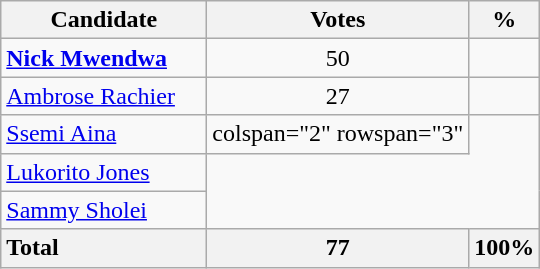<table class="wikitable" style="text-align: center;">
<tr>
<th width="130">Candidate</th>
<th>Votes</th>
<th>%</th>
</tr>
<tr>
<td style="text-align: left;"><strong><a href='#'>Nick Mwendwa</a></strong></td>
<td>50</td>
<td></td>
</tr>
<tr>
<td style="text-align: left;"><a href='#'>Ambrose Rachier</a></td>
<td>27</td>
<td></td>
</tr>
<tr>
<td style="text-align: left;"><a href='#'>Ssemi Aina</a></td>
<td>colspan="2" rowspan="3" </td>
</tr>
<tr>
<td style="text-align: left;"><a href='#'>Lukorito Jones</a></td>
</tr>
<tr>
<td style="text-align: left;"><a href='#'>Sammy Sholei</a></td>
</tr>
<tr>
<th style="text-align: left;">Total</th>
<th>77</th>
<th>100%</th>
</tr>
</table>
